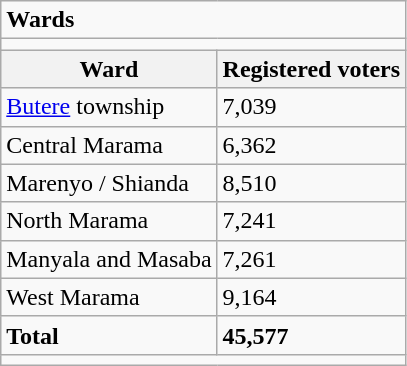<table class="wikitable">
<tr>
<td colspan="2"><strong>Wards</strong></td>
</tr>
<tr>
<td colspan="2"></td>
</tr>
<tr>
<th>Ward</th>
<th>Registered voters</th>
</tr>
<tr>
<td><a href='#'>Butere</a> township</td>
<td>7,039</td>
</tr>
<tr>
<td>Central Marama</td>
<td>6,362</td>
</tr>
<tr>
<td>Marenyo / Shianda</td>
<td>8,510</td>
</tr>
<tr>
<td>North Marama</td>
<td>7,241</td>
</tr>
<tr>
<td>Manyala and Masaba</td>
<td>7,261</td>
</tr>
<tr>
<td>West Marama</td>
<td>9,164</td>
</tr>
<tr>
<td><strong>Total</strong></td>
<td><strong>45,577</strong></td>
</tr>
<tr>
<td colspan="2"></td>
</tr>
</table>
